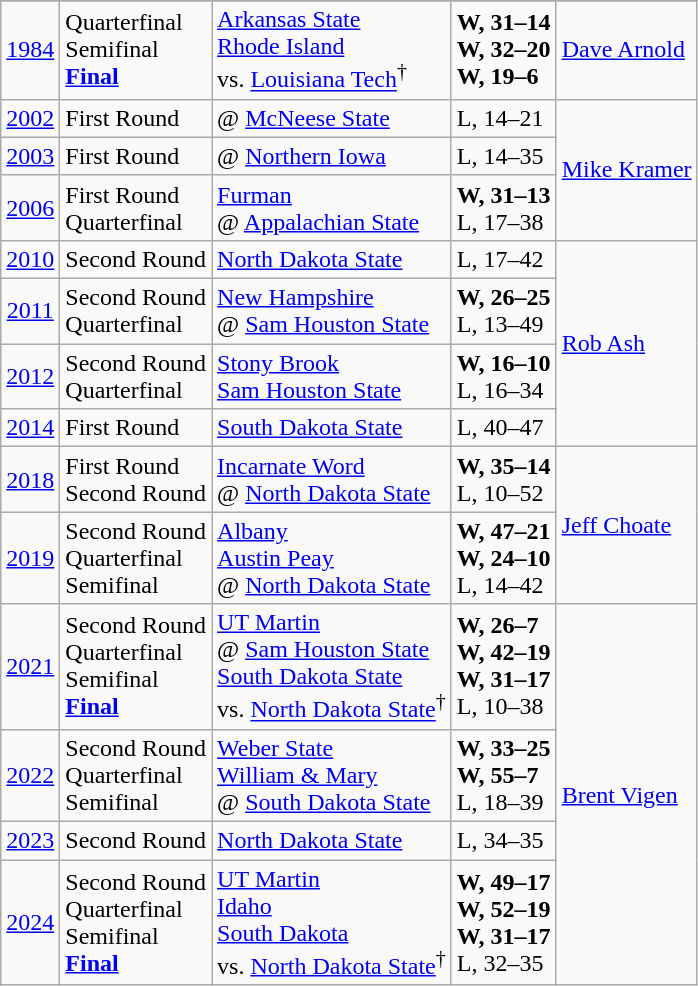<table class="wikitable">
<tr>
</tr>
<tr>
<td align=center><a href='#'>1984</a></td>
<td>Quarterfinal<br>Semifinal<br><strong><a href='#'>Final</a></strong></td>
<td><a href='#'>Arkansas State</a><br><a href='#'>Rhode Island</a><br>vs. <a href='#'>Louisiana Tech</a><sup>†</sup></td>
<td><strong>W, 31–14</strong><br><strong>W, 32–20</strong><br><strong>W, 19–6</strong></td>
<td><a href='#'>Dave Arnold</a></td>
</tr>
<tr>
<td align=center><a href='#'>2002</a></td>
<td>First Round</td>
<td>@ <a href='#'>McNeese State</a></td>
<td>L, 14–21</td>
<td rowspan="3"><a href='#'>Mike Kramer</a></td>
</tr>
<tr>
<td align=center><a href='#'>2003</a></td>
<td>First Round</td>
<td>@ <a href='#'>Northern Iowa</a></td>
<td>L, 14–35</td>
</tr>
<tr>
<td align=center><a href='#'>2006</a></td>
<td>First Round<br>Quarterfinal</td>
<td><a href='#'>Furman</a><br>@ <a href='#'>Appalachian State</a></td>
<td><strong>W, 31–13</strong><br>L, 17–38</td>
</tr>
<tr>
<td align=center><a href='#'>2010</a></td>
<td>Second Round</td>
<td><a href='#'>North Dakota State</a></td>
<td>L, 17–42</td>
<td rowspan="4"><a href='#'>Rob Ash</a></td>
</tr>
<tr>
<td align=center><a href='#'>2011</a></td>
<td>Second Round<br>Quarterfinal</td>
<td><a href='#'>New Hampshire</a><br>@ <a href='#'>Sam Houston State</a></td>
<td><strong>W, 26–25</strong><br>L, 13–49</td>
</tr>
<tr>
<td align=center><a href='#'>2012</a></td>
<td>Second Round<br>Quarterfinal</td>
<td><a href='#'>Stony Brook</a><br><a href='#'>Sam Houston State</a></td>
<td><strong>W, 16–10</strong><br>L, 16–34</td>
</tr>
<tr>
<td align=center><a href='#'>2014</a></td>
<td>First Round</td>
<td><a href='#'>South Dakota State</a></td>
<td>L, 40–47</td>
</tr>
<tr>
<td align=center><a href='#'>2018</a></td>
<td>First Round<br>Second Round</td>
<td><a href='#'>Incarnate Word</a><br>@ <a href='#'>North Dakota State</a></td>
<td><strong>W, 35–14</strong><br>L, 10–52</td>
<td rowspan="2"><a href='#'>Jeff Choate</a></td>
</tr>
<tr>
<td align=center><a href='#'>2019</a></td>
<td>Second Round<br>Quarterfinal<br>Semifinal</td>
<td><a href='#'>Albany</a><br><a href='#'>Austin Peay</a><br>@ <a href='#'>North Dakota State</a></td>
<td><strong>W, 47–21</strong><br><strong>W, 24–10</strong><br>L, 14–42</td>
</tr>
<tr>
<td align=center><a href='#'>2021</a></td>
<td>Second Round<br>Quarterfinal<br>Semifinal<br><strong><a href='#'>Final</a></strong></td>
<td><a href='#'>UT Martin</a><br>@ <a href='#'>Sam Houston State</a><br><a href='#'>South Dakota State</a><br>vs. <a href='#'>North Dakota State</a><sup>†</sup></td>
<td><strong>W, 26–7</strong><br><strong>W, 42–19</strong><br><strong>W, 31–17</strong><br>L, 10–38</td>
<td rowspan="9"><a href='#'>Brent Vigen</a></td>
</tr>
<tr>
<td align=center><a href='#'>2022</a></td>
<td>Second Round<br>Quarterfinal<br>Semifinal</td>
<td><a href='#'>Weber State</a><br><a href='#'>William & Mary</a><br>@ <a href='#'>South Dakota State</a></td>
<td><strong>W, 33–25</strong><br><strong>W, 55–7</strong><br>L, 18–39</td>
</tr>
<tr>
<td align=center><a href='#'>2023</a></td>
<td>Second Round</td>
<td><a href='#'>North Dakota State</a></td>
<td>L, 34–35 </td>
</tr>
<tr>
<td align=center><a href='#'>2024</a></td>
<td>Second Round<br>Quarterfinal<br>Semifinal<br><strong><a href='#'>Final</a></strong></td>
<td><a href='#'>UT Martin</a><br><a href='#'>Idaho</a><br><a href='#'>South Dakota</a><br>vs. <a href='#'>North Dakota State</a><sup>†</sup></td>
<td><strong>W, 49–17</strong><br><strong>W, 52–19</strong><br><strong>W, 31–17</strong><br>L, 32–35</td>
</tr>
</table>
